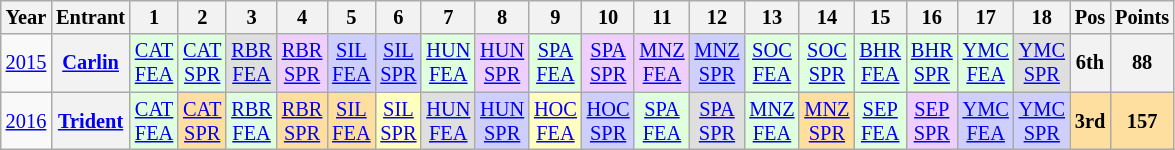<table class="wikitable" style="text-align:center; font-size:85%">
<tr>
<th>Year</th>
<th>Entrant</th>
<th>1</th>
<th>2</th>
<th>3</th>
<th>4</th>
<th>5</th>
<th>6</th>
<th>7</th>
<th>8</th>
<th>9</th>
<th>10</th>
<th>11</th>
<th>12</th>
<th>13</th>
<th>14</th>
<th>15</th>
<th>16</th>
<th>17</th>
<th>18</th>
<th>Pos</th>
<th>Points</th>
</tr>
<tr>
<td><a href='#'>2015</a></td>
<th nowrap><a href='#'>Carlin</a></th>
<td style="background:#DFFFDF;"><a href='#'>CAT<br>FEA</a><br></td>
<td style="background:#DFFFDF;"><a href='#'>CAT<br>SPR</a><br></td>
<td style="background:#DFDFDF;"><a href='#'>RBR<br>FEA</a><br></td>
<td style="background:#EFCFFF;"><a href='#'>RBR<br>SPR</a><br></td>
<td style="background:#CFCFFF;"><a href='#'>SIL<br>FEA</a><br></td>
<td style="background:#CFCFFF;"><a href='#'>SIL<br>SPR</a><br></td>
<td style="background:#DFFFDF;"><a href='#'>HUN<br>FEA</a><br></td>
<td style="background:#EFCFFF;"><a href='#'>HUN<br>SPR</a><br></td>
<td style="background:#DFFFDF;"><a href='#'>SPA<br>FEA</a><br></td>
<td style="background:#EFCFFF;"><a href='#'>SPA<br>SPR</a><br></td>
<td style="background:#EFCFFF;"><a href='#'>MNZ<br>FEA</a><br></td>
<td style="background:#CFCFFF;"><a href='#'>MNZ<br>SPR</a><br></td>
<td style="background:#DFFFDF;"><a href='#'>SOC<br>FEA</a><br></td>
<td style="background:#DFFFDF;"><a href='#'>SOC<br>SPR</a><br></td>
<td style="background:#DFFFDF;"><a href='#'>BHR<br>FEA</a><br></td>
<td style="background:#DFFFDF;"><a href='#'>BHR<br>SPR</a><br></td>
<td style="background:#DFFFDF;"><a href='#'>YMC<br>FEA</a><br></td>
<td style="background:#DFDFDF;"><a href='#'>YMC<br>SPR</a><br></td>
<th>6th</th>
<th>88</th>
</tr>
<tr>
<td><a href='#'>2016</a></td>
<th nowrap><a href='#'>Trident</a></th>
<td style="background:#DFFFDF;"><a href='#'>CAT<br>FEA</a><br></td>
<td style="background:#FFDF9F;"><a href='#'>CAT<br>SPR</a><br></td>
<td style="background:#DFFFDF;"><a href='#'>RBR<br>FEA</a><br></td>
<td style="background:#FFDF9F;"><a href='#'>RBR<br>SPR</a><br></td>
<td style="background:#FFDF9F;"><a href='#'>SIL<br>FEA</a><br></td>
<td style="background:#FFFFBF;"><a href='#'>SIL<br>SPR</a><br></td>
<td style="background:#DFDFDF;"><a href='#'>HUN<br>FEA</a><br></td>
<td style="background:#CFCFFF;"><a href='#'>HUN<br>SPR</a><br></td>
<td style="background:#FFFFBF;"><a href='#'>HOC<br>FEA</a><br></td>
<td style="background:#CFCFFF;"><a href='#'>HOC<br>SPR</a><br></td>
<td style="background:#DFFFDF;"><a href='#'>SPA<br>FEA</a><br></td>
<td style="background:#DFDFDF;"><a href='#'>SPA<br>SPR</a><br></td>
<td style="background:#DFFFDF;"><a href='#'>MNZ<br>FEA</a><br></td>
<td style="background:#FFDF9F;"><a href='#'>MNZ<br>SPR</a><br></td>
<td style="background:#DFFFDF;"><a href='#'>SEP<br>FEA</a><br></td>
<td style="background:#EFCFFF;"><a href='#'>SEP<br>SPR</a><br></td>
<td style="background:#CFCFFF;"><a href='#'>YMC<br>FEA</a><br></td>
<td style="background:#CFCFFF;"><a href='#'>YMC<br>SPR</a><br></td>
<th style="background:#FFDF9F;">3rd</th>
<th style="background:#FFDF9F;">157</th>
</tr>
</table>
